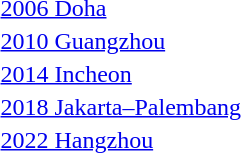<table>
<tr>
<td><a href='#'>2006 Doha</a></td>
<td></td>
<td></td>
<td></td>
</tr>
<tr>
<td><a href='#'>2010 Guangzhou</a></td>
<td></td>
<td></td>
<td></td>
</tr>
<tr>
<td><a href='#'>2014 Incheon</a></td>
<td></td>
<td></td>
<td></td>
</tr>
<tr>
<td><a href='#'>2018 Jakarta–Palembang</a></td>
<td></td>
<td></td>
<td></td>
</tr>
<tr>
<td><a href='#'>2022 Hangzhou</a></td>
<td></td>
<td></td>
<td></td>
</tr>
</table>
